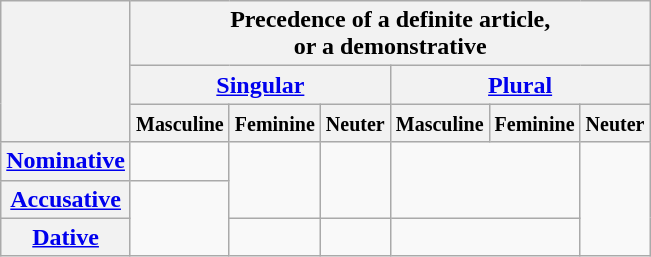<table class="wikitable">
<tr align=center>
<th rowspan="3"></th>
<th colspan="6">Precedence of a definite article,<br>or a demonstrative</th>
</tr>
<tr align=center>
<th colspan="3"><a href='#'>Singular</a></th>
<th colspan="3"><a href='#'>Plural</a></th>
</tr>
<tr align=center>
<th><small>Masculine</small></th>
<th><small>Feminine</small></th>
<th><small>Neuter</small></th>
<th><small>Masculine</small></th>
<th><small>Feminine</small></th>
<th><small>Neuter</small></th>
</tr>
<tr align=center>
<th><a href='#'>Nominative</a></th>
<td></td>
<td rowspan="2"></td>
<td rowspan="2"></td>
<td colspan="2" rowspan="2"></td>
<td rowspan="3"></td>
</tr>
<tr align=center>
<th><a href='#'>Accusative</a></th>
<td rowspan="2"></td>
</tr>
<tr align=center>
<th><a href='#'>Dative</a></th>
<td></td>
<td></td>
<td colspan="2"></td>
</tr>
</table>
